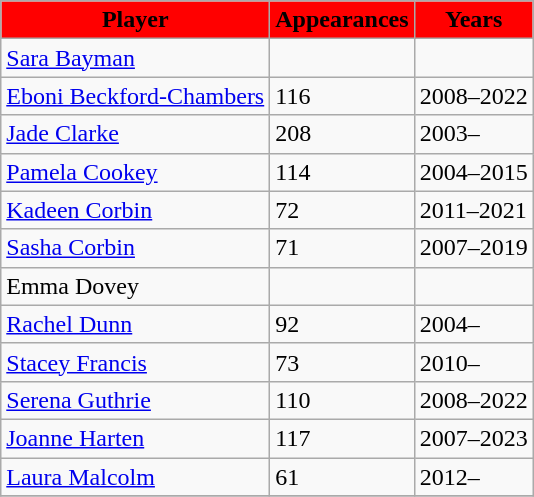<table class="wikitable collapsible" border="1">
<tr>
<th style="background:red;"><span>Player</span></th>
<th style="background:red;"><span>Appearances</span></th>
<th style="background:red;"><span>Years</span></th>
</tr>
<tr>
<td><a href='#'>Sara Bayman</a></td>
<td></td>
<td></td>
</tr>
<tr>
<td><a href='#'>Eboni Beckford-Chambers</a></td>
<td>116</td>
<td>2008–2022</td>
</tr>
<tr>
<td><a href='#'>Jade Clarke</a></td>
<td>208</td>
<td>2003–</td>
</tr>
<tr>
<td><a href='#'>Pamela Cookey</a></td>
<td>114</td>
<td>2004–2015</td>
</tr>
<tr>
<td><a href='#'>Kadeen Corbin</a></td>
<td>72</td>
<td>2011–2021</td>
</tr>
<tr>
<td><a href='#'>Sasha Corbin</a></td>
<td>71</td>
<td>2007–2019</td>
</tr>
<tr>
<td>Emma Dovey</td>
<td></td>
<td></td>
</tr>
<tr>
<td><a href='#'>Rachel Dunn</a></td>
<td>92</td>
<td>2004–</td>
</tr>
<tr>
<td><a href='#'>Stacey Francis</a></td>
<td>73</td>
<td>2010–</td>
</tr>
<tr>
<td><a href='#'>Serena Guthrie</a></td>
<td>110</td>
<td>2008–2022</td>
</tr>
<tr>
<td><a href='#'>Joanne Harten</a></td>
<td>117</td>
<td>2007–2023</td>
</tr>
<tr>
<td><a href='#'>Laura Malcolm</a></td>
<td>61</td>
<td>2012–</td>
</tr>
<tr>
</tr>
</table>
